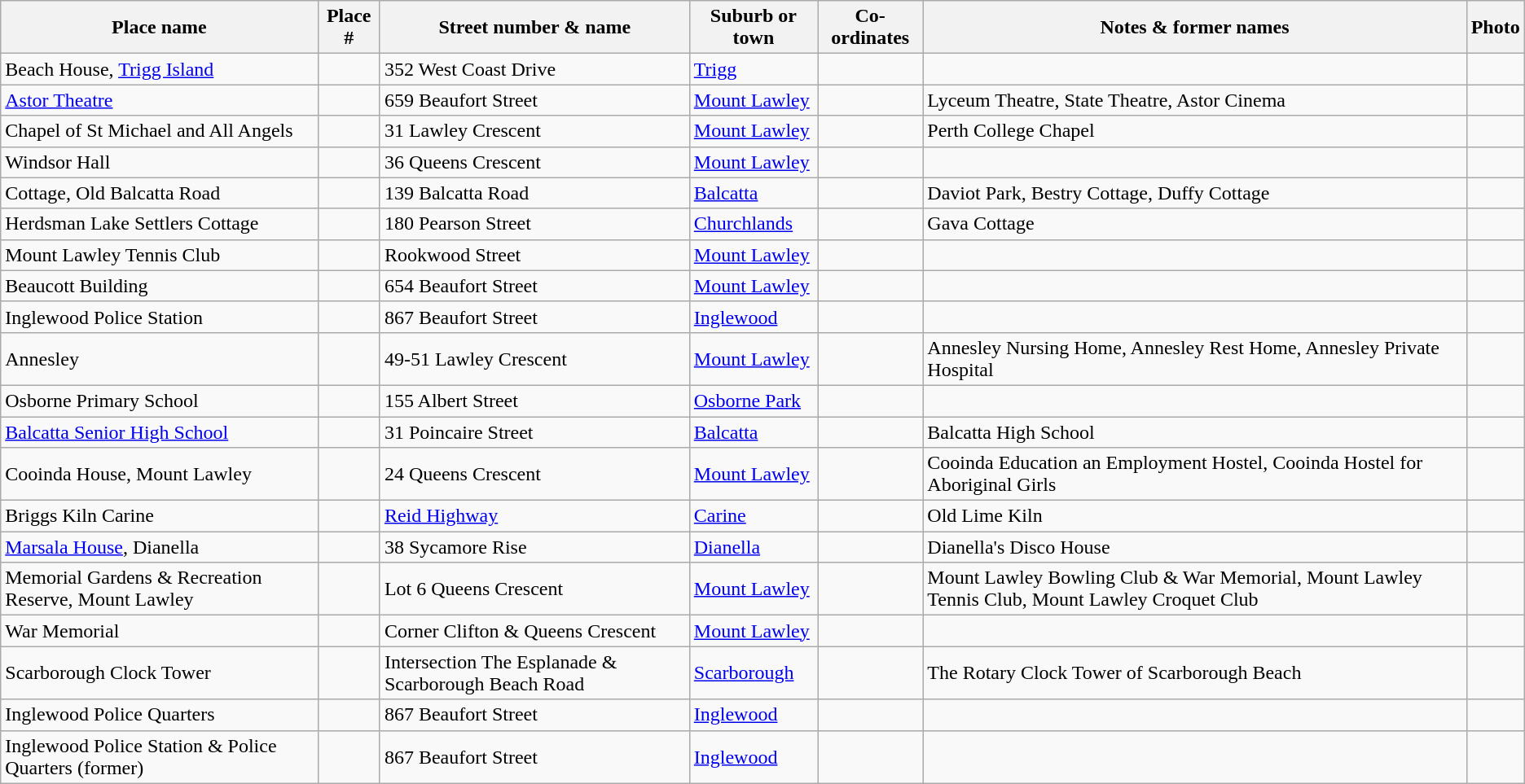<table class="wikitable sortable">
<tr>
<th>Place name</th>
<th>Place #</th>
<th>Street number & name</th>
<th>Suburb or town</th>
<th>Co-ordinates</th>
<th class="unsortable">Notes & former names</th>
<th class="unsortable">Photo</th>
</tr>
<tr>
<td>Beach House, <a href='#'>Trigg Island</a></td>
<td></td>
<td>352 West Coast Drive</td>
<td><a href='#'>Trigg</a></td>
<td></td>
<td></td>
<td></td>
</tr>
<tr>
<td><a href='#'>Astor Theatre</a></td>
<td></td>
<td>659 Beaufort Street</td>
<td><a href='#'>Mount Lawley</a></td>
<td></td>
<td>Lyceum Theatre, State Theatre, Astor Cinema</td>
<td></td>
</tr>
<tr>
<td>Chapel of St Michael and All Angels</td>
<td></td>
<td>31 Lawley Crescent</td>
<td><a href='#'>Mount Lawley</a></td>
<td></td>
<td>Perth College Chapel</td>
<td></td>
</tr>
<tr>
<td>Windsor Hall</td>
<td></td>
<td>36 Queens Crescent</td>
<td><a href='#'>Mount Lawley</a></td>
<td></td>
<td></td>
<td></td>
</tr>
<tr>
<td>Cottage, Old Balcatta Road</td>
<td></td>
<td>139 Balcatta Road</td>
<td><a href='#'>Balcatta</a></td>
<td></td>
<td>Daviot Park, Bestry Cottage, Duffy Cottage</td>
<td></td>
</tr>
<tr>
<td>Herdsman Lake Settlers Cottage</td>
<td></td>
<td>180 Pearson Street</td>
<td><a href='#'>Churchlands</a></td>
<td></td>
<td>Gava Cottage</td>
<td></td>
</tr>
<tr>
<td>Mount Lawley Tennis Club</td>
<td></td>
<td>Rookwood Street</td>
<td><a href='#'>Mount Lawley</a></td>
<td></td>
<td></td>
<td></td>
</tr>
<tr>
<td>Beaucott Building</td>
<td></td>
<td>654 Beaufort Street</td>
<td><a href='#'>Mount Lawley</a></td>
<td></td>
<td></td>
<td></td>
</tr>
<tr>
<td>Inglewood Police Station</td>
<td></td>
<td>867 Beaufort Street</td>
<td><a href='#'>Inglewood</a></td>
<td></td>
<td></td>
<td></td>
</tr>
<tr>
<td>Annesley</td>
<td></td>
<td>49-51 Lawley Crescent</td>
<td><a href='#'>Mount Lawley</a></td>
<td></td>
<td>Annesley Nursing Home, Annesley Rest Home, Annesley Private Hospital</td>
<td></td>
</tr>
<tr>
<td>Osborne Primary School</td>
<td></td>
<td>155 Albert Street</td>
<td><a href='#'>Osborne Park</a></td>
<td></td>
<td></td>
<td></td>
</tr>
<tr>
<td><a href='#'>Balcatta Senior High School</a></td>
<td></td>
<td>31 Poincaire Street</td>
<td><a href='#'>Balcatta</a></td>
<td></td>
<td>Balcatta High School</td>
<td></td>
</tr>
<tr>
<td>Cooinda House, Mount Lawley</td>
<td></td>
<td>24 Queens Crescent</td>
<td><a href='#'>Mount Lawley</a></td>
<td></td>
<td>Cooinda Education an Employment Hostel, Cooinda Hostel for Aboriginal Girls</td>
<td></td>
</tr>
<tr>
<td>Briggs Kiln Carine</td>
<td></td>
<td><a href='#'>Reid Highway</a></td>
<td><a href='#'>Carine</a></td>
<td></td>
<td>Old Lime Kiln</td>
<td></td>
</tr>
<tr>
<td><a href='#'>Marsala House</a>, Dianella</td>
<td></td>
<td>38 Sycamore Rise</td>
<td><a href='#'>Dianella</a></td>
<td></td>
<td>Dianella's Disco House</td>
<td></td>
</tr>
<tr>
<td>Memorial Gardens & Recreation Reserve, Mount Lawley</td>
<td></td>
<td>Lot 6 Queens Crescent</td>
<td><a href='#'>Mount Lawley</a></td>
<td></td>
<td>Mount Lawley Bowling Club & War Memorial, Mount Lawley Tennis Club, Mount Lawley Croquet Club</td>
<td></td>
</tr>
<tr>
<td>War Memorial</td>
<td></td>
<td>Corner Clifton & Queens Crescent</td>
<td><a href='#'>Mount Lawley</a></td>
<td></td>
<td></td>
<td></td>
</tr>
<tr>
<td>Scarborough Clock Tower</td>
<td></td>
<td>Intersection The Esplanade & Scarborough Beach Road</td>
<td><a href='#'>Scarborough</a></td>
<td></td>
<td>The Rotary Clock Tower of Scarborough Beach</td>
<td></td>
</tr>
<tr>
<td>Inglewood Police Quarters</td>
<td></td>
<td>867 Beaufort Street</td>
<td><a href='#'>Inglewood</a></td>
<td></td>
<td></td>
<td></td>
</tr>
<tr>
<td>Inglewood Police Station & Police Quarters (former)</td>
<td></td>
<td>867 Beaufort Street</td>
<td><a href='#'>Inglewood</a></td>
<td></td>
<td></td>
<td></td>
</tr>
</table>
